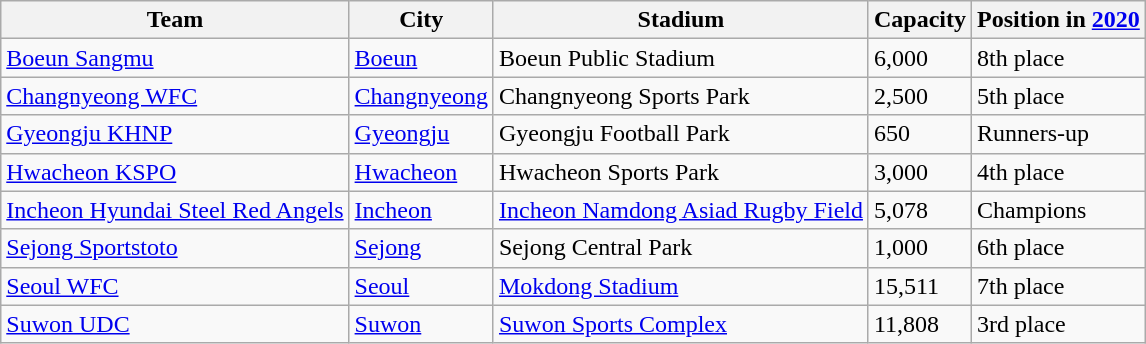<table class="wikitable sortable">
<tr>
<th>Team</th>
<th>City</th>
<th>Stadium</th>
<th>Capacity</th>
<th data-sort-type="number">Position in <a href='#'>2020</a></th>
</tr>
<tr>
<td><a href='#'>Boeun Sangmu</a></td>
<td><a href='#'>Boeun</a></td>
<td>Boeun Public Stadium</td>
<td>6,000</td>
<td>8th place</td>
</tr>
<tr>
<td><a href='#'>Changnyeong WFC</a></td>
<td><a href='#'>Changnyeong</a></td>
<td>Changnyeong Sports Park</td>
<td>2,500</td>
<td>5th place</td>
</tr>
<tr>
<td><a href='#'>Gyeongju KHNP</a></td>
<td><a href='#'>Gyeongju</a></td>
<td>Gyeongju Football Park</td>
<td>650</td>
<td>Runners-up</td>
</tr>
<tr>
<td><a href='#'>Hwacheon KSPO</a></td>
<td><a href='#'>Hwacheon</a></td>
<td>Hwacheon Sports Park</td>
<td>3,000</td>
<td>4th place</td>
</tr>
<tr>
<td><a href='#'>Incheon Hyundai Steel Red Angels</a></td>
<td><a href='#'>Incheon</a></td>
<td><a href='#'>Incheon Namdong Asiad Rugby Field</a></td>
<td>5,078</td>
<td>Champions</td>
</tr>
<tr>
<td><a href='#'>Sejong Sportstoto</a></td>
<td><a href='#'>Sejong</a></td>
<td>Sejong Central Park</td>
<td>1,000</td>
<td>6th place</td>
</tr>
<tr>
<td><a href='#'>Seoul WFC</a></td>
<td><a href='#'>Seoul</a></td>
<td><a href='#'>Mokdong Stadium</a></td>
<td>15,511</td>
<td>7th place</td>
</tr>
<tr>
<td><a href='#'>Suwon UDC</a></td>
<td><a href='#'>Suwon</a></td>
<td><a href='#'>Suwon Sports Complex</a></td>
<td>11,808</td>
<td>3rd place</td>
</tr>
</table>
